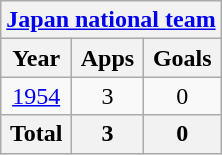<table class="wikitable" style="text-align:center">
<tr>
<th colspan=3><a href='#'>Japan national team</a></th>
</tr>
<tr>
<th>Year</th>
<th>Apps</th>
<th>Goals</th>
</tr>
<tr>
<td><a href='#'>1954</a></td>
<td>3</td>
<td>0</td>
</tr>
<tr>
<th>Total</th>
<th>3</th>
<th>0</th>
</tr>
</table>
